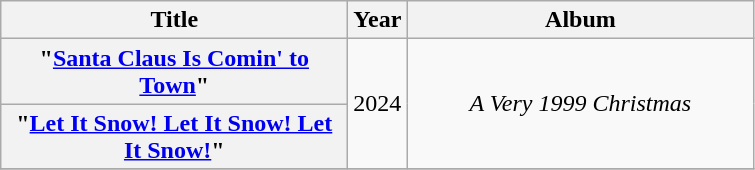<table class="wikitable plainrowheaders" style="text-align:center;">
<tr>
<th rowspan="1.5" scope="col" style="width:14em;">Title</th>
<th rowspan="1.5" scope="col">Year</th>
<th rowspan="1.5" scope="col" style="width:14em;">Album</th>
</tr>
<tr>
<th scope="row">"<a href='#'>Santa Claus Is Comin' to Town</a>"</th>
<td rowspan="2">2024</td>
<td rowspan="2"><em>A Very 1999 Christmas</em></td>
</tr>
<tr>
<th scope="row">"<a href='#'>Let It Snow! Let It Snow! Let It Snow!</a>"</th>
</tr>
<tr>
</tr>
</table>
